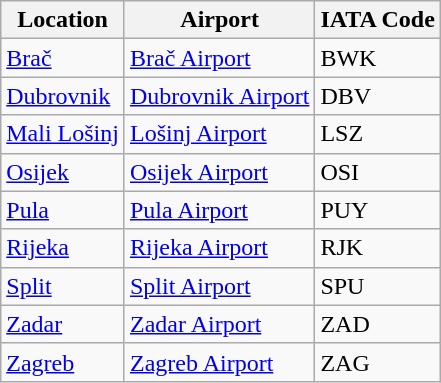<table class="wikitable">
<tr>
<th>Location</th>
<th>Airport</th>
<th>IATA Code</th>
</tr>
<tr>
<td><a href='#'>Brač</a></td>
<td><a href='#'>Brač Airport</a></td>
<td>BWK</td>
</tr>
<tr>
<td><a href='#'>Dubrovnik</a></td>
<td><a href='#'>Dubrovnik Airport</a></td>
<td>DBV</td>
</tr>
<tr>
<td><a href='#'>Mali Lošinj</a></td>
<td><a href='#'>Lošinj Airport</a></td>
<td>LSZ</td>
</tr>
<tr>
<td><a href='#'>Osijek</a></td>
<td><a href='#'>Osijek Airport</a></td>
<td>OSI</td>
</tr>
<tr>
<td><a href='#'>Pula</a></td>
<td><a href='#'>Pula Airport</a></td>
<td>PUY</td>
</tr>
<tr>
<td><a href='#'>Rijeka</a></td>
<td><a href='#'>Rijeka Airport</a></td>
<td>RJK</td>
</tr>
<tr>
<td><a href='#'>Split</a></td>
<td><a href='#'>Split Airport</a></td>
<td>SPU</td>
</tr>
<tr>
<td><a href='#'>Zadar</a></td>
<td><a href='#'>Zadar Airport</a></td>
<td>ZAD</td>
</tr>
<tr>
<td><a href='#'>Zagreb</a></td>
<td><a href='#'>Zagreb Airport</a></td>
<td>ZAG</td>
</tr>
</table>
